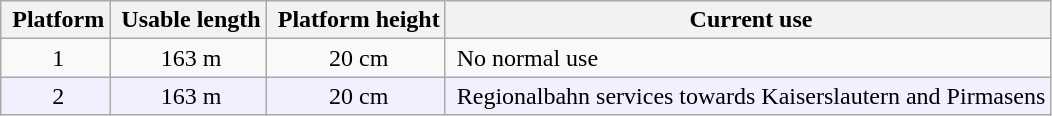<table class="wikitable" style="text-indent:4px">
<tr>
<th>Platform</th>
<th>Usable length</th>
<th>Platform height</th>
<th>Current use</th>
</tr>
<tr>
<td style="text-align:center">1</td>
<td style="text-align:center">163 m</td>
<td style="text-align:center">20 cm</td>
<td>No normal use</td>
</tr>
<tr style="background:#F0F0FF">
<td style="text-align:center">2</td>
<td style="text-align:center">163 m</td>
<td style="text-align:center">20 cm</td>
<td>Regionalbahn services towards Kaiserslautern and Pirmasens</td>
</tr>
</table>
